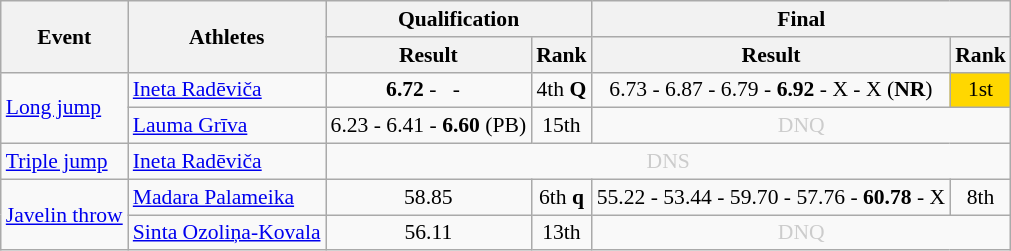<table class="wikitable" border="1" style="font-size:90%">
<tr>
<th rowspan="2">Event</th>
<th rowspan="2">Athletes</th>
<th colspan="2">Qualification</th>
<th colspan="2">Final</th>
</tr>
<tr>
<th>Result</th>
<th>Rank</th>
<th>Result</th>
<th>Rank</th>
</tr>
<tr>
<td rowspan="2"><a href='#'>Long jump</a></td>
<td><a href='#'>Ineta Radēviča</a></td>
<td align=center><strong>6.72</strong> -   -  </td>
<td align=center>4th <strong>Q</strong></td>
<td align=center>6.73 - 6.87 - 6.79 - <strong>6.92</strong> - X - X (<strong>NR</strong>)</td>
<td bgcolor="gold" align=center>1st</td>
</tr>
<tr>
<td><a href='#'>Lauma Grīva</a></td>
<td align=center>6.23 - 6.41 - <strong>6.60</strong> (PB)</td>
<td align=center>15th</td>
<td align="center" colspan="2" style="color:#cccccc;">DNQ</td>
</tr>
<tr>
<td><a href='#'>Triple jump</a></td>
<td><a href='#'>Ineta Radēviča</a></td>
<td align="center" colspan="4" style="color:#cccccc;">DNS</td>
</tr>
<tr>
<td rowspan="2"><a href='#'>Javelin throw</a></td>
<td><a href='#'>Madara Palameika</a></td>
<td align=center>58.85</td>
<td align=center>6th <strong>q</strong></td>
<td align=center>55.22 - 53.44 - 59.70 - 57.76 - <strong>60.78</strong> - X</td>
<td align=center>8th</td>
</tr>
<tr>
<td><a href='#'>Sinta Ozoliņa-Kovala</a></td>
<td align=center>56.11</td>
<td align=center>13th</td>
<td align="center" colspan="2" style="color:#cccccc;">DNQ</td>
</tr>
</table>
